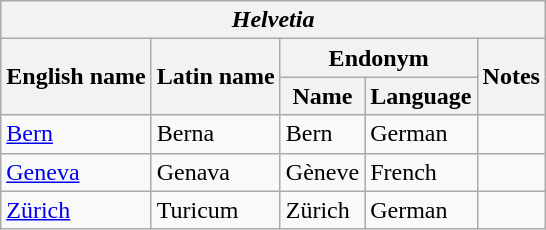<table class="wikitable sortable">
<tr>
<th colspan="5"> <em>Helvetia</em></th>
</tr>
<tr>
<th rowspan="2">English name</th>
<th rowspan="2">Latin name</th>
<th colspan="2">Endonym</th>
<th rowspan="2">Notes</th>
</tr>
<tr>
<th>Name</th>
<th>Language</th>
</tr>
<tr>
<td><a href='#'>Bern</a></td>
<td>Berna</td>
<td>Bern</td>
<td>German</td>
<td></td>
</tr>
<tr>
<td><a href='#'>Geneva</a></td>
<td>Genava</td>
<td>Gèneve</td>
<td>French</td>
<td></td>
</tr>
<tr>
<td><a href='#'>Zürich</a></td>
<td>Turicum</td>
<td>Zürich</td>
<td>German</td>
<td></td>
</tr>
</table>
